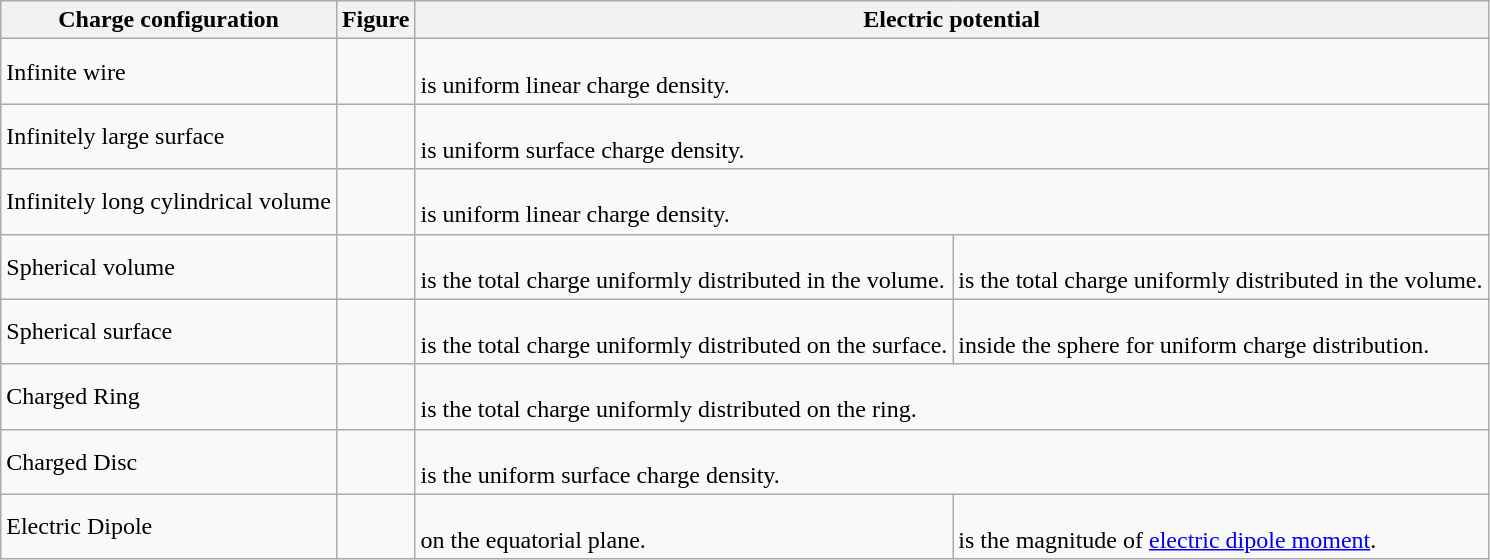<table class="wikitable">
<tr>
<th>Charge configuration</th>
<th>Figure</th>
<th colspan="2">Electric potential</th>
</tr>
<tr>
<td>Infinite wire</td>
<td></td>
<td colspan="2"><br> is uniform linear charge density.</td>
</tr>
<tr>
<td>Infinitely large surface</td>
<td></td>
<td colspan="2"><br> is uniform surface charge density.</td>
</tr>
<tr>
<td>Infinitely long cylindrical volume</td>
<td></td>
<td colspan="2"><br> is uniform linear charge density.</td>
</tr>
<tr>
<td>Spherical volume</td>
<td></td>
<td><br> is the total charge uniformly distributed in the volume.</td>
<td><br> is the total charge uniformly distributed in the volume.</td>
</tr>
<tr>
<td>Spherical surface</td>
<td></td>
<td><br> is the total charge uniformly distributed on the surface.</td>
<td><br>inside the sphere for uniform charge distribution.</td>
</tr>
<tr>
<td>Charged Ring</td>
<td></td>
<td colspan="2"><br> is the total charge uniformly distributed on the ring.</td>
</tr>
<tr>
<td>Charged Disc</td>
<td></td>
<td colspan="2"><br> is the uniform surface charge density.</td>
</tr>
<tr>
<td>Electric Dipole</td>
<td></td>
<td><br>on the equatorial plane.</td>
<td><br> is the magnitude of <a href='#'>electric dipole moment</a>.</td>
</tr>
</table>
